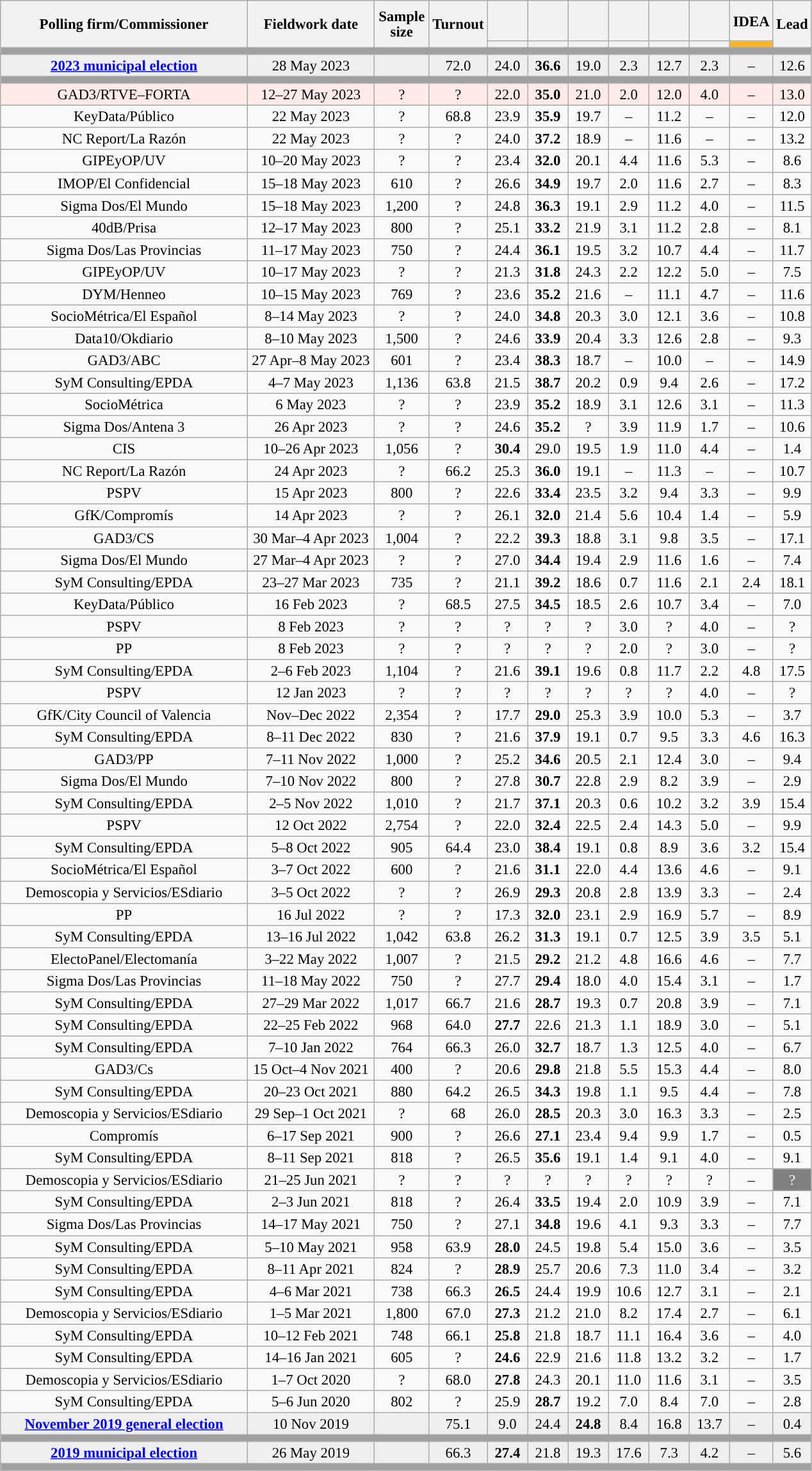<table class="wikitable collapsible collapsed" style="text-align:center; font-size:95%; line-height:16px;">
<tr style="height:42px;">
<th style="width:250px;" rowspan="2">Polling firm/Commissioner</th>
<th style="width:125px;" rowspan="2">Fieldwork date</th>
<th style="width:50px;" rowspan="2">Sample size</th>
<th style="width:45px;" rowspan="2">Turnout</th>
<th style="width:35px;"></th>
<th style="width:35px;"></th>
<th style="width:35px;"></th>
<th style="width:35px;"></th>
<th style="width:35px;"></th>
<th style="width:35px;"></th>
<th style="width:35px;">IDEA</th>
<th style="width:30px;" rowspan="2">Lead</th>
</tr>
<tr>
<th style="color:inherit;background:"></th>
<th style="color:inherit;background:"></th>
<th style="color:inherit;background:"></th>
<th style="color:inherit;background:"></th>
<th style="color:inherit;background:"></th>
<th style="color:inherit;background:"></th>
<th style="color:inherit;background:#FDB427;"></th>
</tr>
<tr>
<td colspan="12" style="background:#A0A0A0"></td>
</tr>
<tr style="background:#EFEFEF;">
<td><strong><a href='#'>2023 municipal election</a></strong></td>
<td>28 May 2023</td>
<td></td>
<td>72.0</td>
<td>24.0<br></td>
<td><strong>36.6</strong><br></td>
<td>19.0<br></td>
<td>2.3<br></td>
<td>12.7<br></td>
<td>2.3<br></td>
<td>–</td>
<td style="background:">12.6</td>
</tr>
<tr>
<td colspan="12" style="background:#A0A0A0"></td>
</tr>
<tr style="background:#FFEAEA;">
<td>GAD3/RTVE–FORTA</td>
<td>12–27 May 2023</td>
<td>?</td>
<td>?</td>
<td>22.0<br></td>
<td><strong>35.0</strong><br></td>
<td>21.0<br></td>
<td>2.0<br></td>
<td>12.0<br></td>
<td>4.0<br></td>
<td>–</td>
<td style="background:">13.0</td>
</tr>
<tr>
<td>KeyData/Público</td>
<td>22 May 2023</td>
<td>?</td>
<td>68.8</td>
<td>23.9<br></td>
<td><strong>35.9</strong><br></td>
<td>19.7<br></td>
<td>–</td>
<td>11.2<br></td>
<td>–</td>
<td>–</td>
<td style="background:">12.0</td>
</tr>
<tr>
<td>NC Report/La Razón</td>
<td>22 May 2023</td>
<td>?</td>
<td>?</td>
<td>24.0<br></td>
<td><strong>37.2</strong><br></td>
<td>18.9<br></td>
<td>–</td>
<td>11.6<br></td>
<td>–</td>
<td>–</td>
<td style="background:">13.2</td>
</tr>
<tr>
<td>GIPEyOP/UV</td>
<td>10–20 May 2023</td>
<td>?</td>
<td>?</td>
<td>23.4<br></td>
<td><strong>32.0</strong><br></td>
<td>20.1<br></td>
<td>4.4<br></td>
<td>11.6<br></td>
<td>5.3<br></td>
<td>–</td>
<td style="background:">8.6</td>
</tr>
<tr>
<td>IMOP/El Confidencial</td>
<td>15–18 May 2023</td>
<td>610</td>
<td>?</td>
<td>26.6<br></td>
<td><strong>34.9</strong><br></td>
<td>19.7<br></td>
<td>2.0<br></td>
<td>11.6<br></td>
<td>2.7<br></td>
<td>–</td>
<td style="background:">8.3</td>
</tr>
<tr>
<td>Sigma Dos/El Mundo</td>
<td>15–18 May 2023</td>
<td>1,200</td>
<td>?</td>
<td>24.8<br></td>
<td><strong>36.3</strong><br></td>
<td>19.1<br></td>
<td>2.9<br></td>
<td>11.2<br></td>
<td>4.0<br></td>
<td>–</td>
<td style="background:">11.5</td>
</tr>
<tr>
<td>40dB/Prisa</td>
<td>12–17 May 2023</td>
<td>800</td>
<td>?</td>
<td>25.1<br></td>
<td><strong>33.2</strong><br></td>
<td>21.9<br></td>
<td>3.1<br></td>
<td>11.2<br></td>
<td>2.8<br></td>
<td>–</td>
<td style="background:">8.1</td>
</tr>
<tr>
<td>Sigma Dos/Las Provincias</td>
<td>11–17 May 2023</td>
<td>750</td>
<td>?</td>
<td>24.4<br></td>
<td><strong>36.1</strong><br></td>
<td>19.5<br></td>
<td>3.2<br></td>
<td>10.7<br></td>
<td>4.4<br></td>
<td>–</td>
<td style="background:">11.7</td>
</tr>
<tr>
<td>GIPEyOP/UV</td>
<td>10–17 May 2023</td>
<td>?</td>
<td>?</td>
<td>21.3<br></td>
<td><strong>31.8</strong><br></td>
<td>24.3<br></td>
<td>2.2<br></td>
<td>12.2<br></td>
<td>5.0<br></td>
<td>–</td>
<td style="background:">7.5</td>
</tr>
<tr>
<td>DYM/Henneo</td>
<td>10–15 May 2023</td>
<td>769</td>
<td>?</td>
<td>23.6<br></td>
<td><strong>35.2</strong><br></td>
<td>21.6<br></td>
<td>–</td>
<td>11.1<br></td>
<td>4.7<br></td>
<td>–</td>
<td style="background:">11.6</td>
</tr>
<tr>
<td>SocioMétrica/El Español</td>
<td>8–14 May 2023</td>
<td>?</td>
<td>?</td>
<td>24.0<br></td>
<td><strong>34.8</strong><br></td>
<td>20.3<br></td>
<td>3.0<br></td>
<td>12.1<br></td>
<td>3.6<br></td>
<td>–</td>
<td style="background:">10.8</td>
</tr>
<tr>
<td>Data10/Okdiario</td>
<td>8–10 May 2023</td>
<td>1,500</td>
<td>?</td>
<td>24.6<br></td>
<td><strong>33.9</strong><br></td>
<td>20.4<br></td>
<td>3.3<br></td>
<td>12.6<br></td>
<td>2.8<br></td>
<td>–</td>
<td style="background:">9.3</td>
</tr>
<tr>
<td>GAD3/ABC</td>
<td>27 Apr–8 May 2023</td>
<td>601</td>
<td>?</td>
<td>23.4<br></td>
<td><strong>38.3</strong><br></td>
<td>18.7<br></td>
<td>–</td>
<td>10.0<br></td>
<td>–</td>
<td>–</td>
<td style="background:">14.9</td>
</tr>
<tr>
<td>SyM Consulting/EPDA</td>
<td>4–7 May 2023</td>
<td>1,136</td>
<td>63.8</td>
<td>21.5<br></td>
<td><strong>38.7</strong><br></td>
<td>20.2<br></td>
<td>0.9<br></td>
<td>9.4<br></td>
<td>2.6<br></td>
<td>–</td>
<td style="background:">17.2</td>
</tr>
<tr>
<td>SocioMétrica</td>
<td>6 May 2023</td>
<td>?</td>
<td>?</td>
<td>23.9<br></td>
<td><strong>35.2</strong><br></td>
<td>18.9<br></td>
<td>3.1<br></td>
<td>12.6<br></td>
<td>3.1<br></td>
<td>–</td>
<td style="background:">11.3</td>
</tr>
<tr>
<td>Sigma Dos/Antena 3</td>
<td>26 Apr 2023</td>
<td>?</td>
<td>?</td>
<td>24.6<br></td>
<td><strong>35.2</strong><br></td>
<td>?<br></td>
<td>3.9<br></td>
<td>11.9<br></td>
<td>1.7<br></td>
<td>–</td>
<td style="background:">10.6</td>
</tr>
<tr>
<td>CIS</td>
<td>10–26 Apr 2023</td>
<td>1,056</td>
<td>?</td>
<td><strong>30.4</strong><br></td>
<td>29.0<br></td>
<td>19.5<br></td>
<td>1.9<br></td>
<td>11.0<br></td>
<td>4.4<br></td>
<td>–</td>
<td style="background:">1.4</td>
</tr>
<tr>
<td>NC Report/La Razón</td>
<td>24 Apr 2023</td>
<td>?</td>
<td>66.2</td>
<td>25.3<br></td>
<td><strong>36.0</strong><br></td>
<td>19.1<br></td>
<td>–</td>
<td>11.3<br></td>
<td>–</td>
<td>–</td>
<td style="background:">10.7</td>
</tr>
<tr>
<td>PSPV</td>
<td>15 Apr 2023</td>
<td>800</td>
<td>?</td>
<td>22.6<br></td>
<td><strong>33.4</strong><br></td>
<td>23.5<br></td>
<td>3.2<br></td>
<td>9.4<br></td>
<td>3.3<br></td>
<td>–</td>
<td style="background:">9.9</td>
</tr>
<tr>
<td>GfK/Compromís</td>
<td>14 Apr 2023</td>
<td>?</td>
<td>?</td>
<td>26.1<br></td>
<td><strong>32.0</strong><br></td>
<td>21.4<br></td>
<td>5.6<br></td>
<td>10.4<br></td>
<td>1.4<br></td>
<td>–</td>
<td style="background:">5.9</td>
</tr>
<tr>
<td>GAD3/CS</td>
<td>30 Mar–4 Apr 2023</td>
<td>1,004</td>
<td>?</td>
<td>22.2<br></td>
<td><strong>39.3</strong><br></td>
<td>18.8<br></td>
<td>3.1<br></td>
<td>9.8<br></td>
<td>3.5<br></td>
<td>–</td>
<td style="background:">17.1</td>
</tr>
<tr>
<td>Sigma Dos/El Mundo</td>
<td>27 Mar–4 Apr 2023</td>
<td>?</td>
<td>?</td>
<td>27.0<br></td>
<td><strong>34.4</strong><br></td>
<td>19.4<br></td>
<td>2.9<br></td>
<td>11.6<br></td>
<td>1.6<br></td>
<td>–</td>
<td style="background:">7.4</td>
</tr>
<tr>
<td>SyM Consulting/EPDA</td>
<td>23–27 Mar 2023</td>
<td>735</td>
<td>?</td>
<td>21.1<br></td>
<td><strong>39.2</strong><br></td>
<td>18.6<br></td>
<td>0.7<br></td>
<td>11.6<br></td>
<td>2.1<br></td>
<td>2.4<br></td>
<td style="background:">18.1</td>
</tr>
<tr>
<td>KeyData/Público</td>
<td>16 Feb 2023</td>
<td>?</td>
<td>68.5</td>
<td>27.5<br></td>
<td><strong>34.5</strong><br></td>
<td>18.5<br></td>
<td>2.6<br></td>
<td>10.7<br></td>
<td>3.4<br></td>
<td>–</td>
<td style="background:">7.0</td>
</tr>
<tr>
<td>PSPV</td>
<td>8 Feb 2023</td>
<td>?</td>
<td>?</td>
<td>?<br></td>
<td>?<br></td>
<td>?<br></td>
<td>3.0<br></td>
<td>?<br></td>
<td>4.0<br></td>
<td>–</td>
<td style="background:">?</td>
</tr>
<tr>
<td>PP</td>
<td>8 Feb 2023</td>
<td>?</td>
<td>?</td>
<td>?<br></td>
<td>?<br></td>
<td>?<br></td>
<td>2.0<br></td>
<td>?<br></td>
<td>3.0<br></td>
<td>–</td>
<td style="background:">?</td>
</tr>
<tr>
<td>SyM Consulting/EPDA</td>
<td>2–6 Feb 2023</td>
<td>1,104</td>
<td>?</td>
<td>21.6<br></td>
<td><strong>39.1</strong><br></td>
<td>19.6<br></td>
<td>0.8<br></td>
<td>11.7<br></td>
<td>2.2<br></td>
<td>4.8<br></td>
<td style="background:">17.5</td>
</tr>
<tr>
<td>PSPV</td>
<td>12 Jan 2023</td>
<td>?</td>
<td>?</td>
<td>?<br></td>
<td>?<br></td>
<td>?<br></td>
<td>?<br></td>
<td>?<br></td>
<td>4.0<br></td>
<td>–</td>
<td style="background:">?</td>
</tr>
<tr>
<td>GfK/City Council of Valencia</td>
<td>Nov–Dec 2022</td>
<td>2,354</td>
<td>?</td>
<td>17.7<br></td>
<td><strong>29.0</strong><br></td>
<td>25.3<br></td>
<td>3.9<br></td>
<td>10.0<br></td>
<td>5.3<br></td>
<td>–</td>
<td style="background:">3.7</td>
</tr>
<tr>
<td>SyM Consulting/EPDA</td>
<td>8–11 Dec 2022</td>
<td>830</td>
<td>?</td>
<td>21.6<br></td>
<td><strong>37.9</strong><br></td>
<td>19.1<br></td>
<td>0.7<br></td>
<td>9.5<br></td>
<td>3.3<br></td>
<td>4.6<br></td>
<td style="background:">16.3</td>
</tr>
<tr>
<td>GAD3/PP</td>
<td>7–11 Nov 2022</td>
<td>1,000</td>
<td>?</td>
<td>25.2<br></td>
<td><strong>34.6</strong><br></td>
<td>20.5<br></td>
<td>2.1<br></td>
<td>12.4<br></td>
<td>3.0<br></td>
<td>–</td>
<td style="background:">9.4</td>
</tr>
<tr>
<td>Sigma Dos/El Mundo</td>
<td>7–10 Nov 2022</td>
<td>800</td>
<td>?</td>
<td>27.8<br></td>
<td><strong>30.7</strong><br></td>
<td>22.8<br></td>
<td>2.9<br></td>
<td>8.2<br></td>
<td>3.9<br></td>
<td>–</td>
<td style="background:">2.9</td>
</tr>
<tr>
<td>SyM Consulting/EPDA</td>
<td>2–5 Nov 2022</td>
<td>1,010</td>
<td>?</td>
<td>21.7<br></td>
<td><strong>37.1</strong><br></td>
<td>20.3<br></td>
<td>0.6<br></td>
<td>10.2<br></td>
<td>3.2<br></td>
<td>3.9<br></td>
<td style="background:">15.4</td>
</tr>
<tr>
<td>PSPV</td>
<td>12 Oct 2022</td>
<td>2,754</td>
<td>?</td>
<td>22.0<br></td>
<td><strong>32.4</strong><br></td>
<td>22.5<br></td>
<td>2.4<br></td>
<td>14.3<br></td>
<td>5.0<br></td>
<td>–</td>
<td style="background:">9.9</td>
</tr>
<tr>
<td>SyM Consulting/EPDA</td>
<td>5–8 Oct 2022</td>
<td>905</td>
<td>64.4</td>
<td>23.0<br></td>
<td><strong>38.4</strong><br></td>
<td>19.1<br></td>
<td>0.8<br></td>
<td>8.9<br></td>
<td>3.6<br></td>
<td>3.2<br></td>
<td style="background:">15.4</td>
</tr>
<tr>
<td>SocioMétrica/El Español</td>
<td>3–7 Oct 2022</td>
<td>600</td>
<td>?</td>
<td>21.6<br></td>
<td><strong>31.1</strong><br></td>
<td>22.0<br></td>
<td>4.4<br></td>
<td>13.6<br></td>
<td>4.6<br></td>
<td>–</td>
<td style="background:">9.1</td>
</tr>
<tr>
<td>Demoscopia y Servicios/ESdiario</td>
<td>3–5 Oct 2022</td>
<td>?</td>
<td>?</td>
<td>26.9<br></td>
<td><strong>29.3</strong><br></td>
<td>20.8<br></td>
<td>2.8<br></td>
<td>13.9<br></td>
<td>3.3<br></td>
<td>–</td>
<td style="background:">2.4</td>
</tr>
<tr>
<td>PP</td>
<td>16 Jul 2022</td>
<td>?</td>
<td>?</td>
<td>17.3<br></td>
<td><strong>32.0</strong><br></td>
<td>23.1<br></td>
<td>2.9<br></td>
<td>16.9<br></td>
<td>5.7<br></td>
<td>–</td>
<td style="background:">8.9</td>
</tr>
<tr>
<td>SyM Consulting/EPDA</td>
<td>13–16 Jul 2022</td>
<td>1,042</td>
<td>63.8</td>
<td>26.2<br></td>
<td><strong>31.3</strong><br></td>
<td>19.1<br></td>
<td>0.7<br></td>
<td>12.5<br></td>
<td>3.9<br></td>
<td>3.5<br></td>
<td style="background:">5.1</td>
</tr>
<tr>
<td>ElectoPanel/Electomanía</td>
<td>3–22 May 2022</td>
<td>1,007</td>
<td>?</td>
<td>21.5<br></td>
<td><strong>29.2</strong><br></td>
<td>21.2<br></td>
<td>4.8<br></td>
<td>16.6<br></td>
<td>4.6<br></td>
<td>–</td>
<td style="background:">7.7</td>
</tr>
<tr>
<td>Sigma Dos/Las Provincias</td>
<td>11–18 May 2022</td>
<td>750</td>
<td>?</td>
<td>27.7<br></td>
<td><strong>29.4</strong><br></td>
<td>18.0<br></td>
<td>4.0<br></td>
<td>15.4<br></td>
<td>3.1<br></td>
<td>–</td>
<td style="background:">1.7</td>
</tr>
<tr>
<td>SyM Consulting/EPDA</td>
<td>27–29 Mar 2022</td>
<td>1,017</td>
<td>66.7</td>
<td>21.6<br></td>
<td><strong>28.7</strong><br></td>
<td>19.3<br></td>
<td>0.7<br></td>
<td>20.8<br></td>
<td>3.9<br></td>
<td>–</td>
<td style="background:">7.1</td>
</tr>
<tr>
<td>SyM Consulting/EPDA</td>
<td>22–25 Feb 2022</td>
<td>968</td>
<td>64.0</td>
<td><strong>27.7</strong><br></td>
<td>22.6<br></td>
<td>21.3<br></td>
<td>1.1<br></td>
<td>18.9<br></td>
<td>3.0<br></td>
<td>–</td>
<td style="background:">5.1</td>
</tr>
<tr>
<td>SyM Consulting/EPDA</td>
<td>7–10 Jan 2022</td>
<td>764</td>
<td>66.3</td>
<td>26.0<br></td>
<td><strong>32.7</strong><br></td>
<td>18.7<br></td>
<td>1.3<br></td>
<td>12.5<br></td>
<td>4.0<br></td>
<td>–</td>
<td style="background:">6.7</td>
</tr>
<tr>
<td>GAD3/Cs</td>
<td>15 Oct–4 Nov 2021</td>
<td>400</td>
<td>?</td>
<td>20.6<br></td>
<td><strong>29.8</strong><br></td>
<td>21.8<br></td>
<td>5.5<br></td>
<td>15.3<br></td>
<td>4.4<br></td>
<td>–</td>
<td style="background:">8.0</td>
</tr>
<tr>
<td>SyM Consulting/EPDA</td>
<td>20–23 Oct 2021</td>
<td>880</td>
<td>64.2</td>
<td>26.5<br></td>
<td><strong>34.3</strong><br></td>
<td>19.8<br></td>
<td>1.1<br></td>
<td>9.5<br></td>
<td>4.4<br></td>
<td>–</td>
<td style="background:">7.8</td>
</tr>
<tr>
<td>Demoscopia y Servicios/ESdiario</td>
<td>29 Sep–1 Oct 2021</td>
<td>?</td>
<td>68</td>
<td>26.0<br></td>
<td><strong>28.5</strong><br></td>
<td>20.3<br></td>
<td>3.0<br></td>
<td>16.3<br></td>
<td>3.3<br></td>
<td>–</td>
<td style="background:">2.5</td>
</tr>
<tr>
<td>Compromís</td>
<td>6–17 Sep 2021</td>
<td>900</td>
<td>?</td>
<td>26.6</td>
<td><strong>27.1</strong></td>
<td>23.4</td>
<td>9.4</td>
<td>9.9</td>
<td>1.7</td>
<td>–</td>
<td style="background:">0.5</td>
</tr>
<tr>
<td>SyM Consulting/EPDA</td>
<td>8–11 Sep 2021</td>
<td>818</td>
<td>?</td>
<td>26.5<br></td>
<td><strong>35.6</strong><br></td>
<td>19.1<br></td>
<td>1.4<br></td>
<td>9.1<br></td>
<td>4.0<br></td>
<td>–</td>
<td style="background:">9.1</td>
</tr>
<tr>
<td>Demoscopia y Servicios/ESdiario</td>
<td>21–25 Jun 2021</td>
<td>?</td>
<td>?</td>
<td>?<br></td>
<td>?<br></td>
<td>?<br></td>
<td>?<br></td>
<td>?<br></td>
<td>?<br></td>
<td>–</td>
<td style="background:grey; color:white;">?</td>
</tr>
<tr>
<td>SyM Consulting/EPDA</td>
<td>2–3 Jun 2021</td>
<td>818</td>
<td>?</td>
<td>26.4<br></td>
<td><strong>33.5</strong><br></td>
<td>19.4<br></td>
<td>2.0<br></td>
<td>10.9<br></td>
<td>3.9<br></td>
<td>–</td>
<td style="background:">7.1</td>
</tr>
<tr>
<td>Sigma Dos/Las Provincias</td>
<td>14–17 May 2021</td>
<td>750</td>
<td>?</td>
<td>27.1<br></td>
<td><strong>34.8</strong><br></td>
<td>19.6<br></td>
<td>4.1<br></td>
<td>9.3<br></td>
<td>3.3<br></td>
<td>–</td>
<td style="background:">7.7</td>
</tr>
<tr>
<td>SyM Consulting/EPDA</td>
<td>5–10 May 2021</td>
<td>958</td>
<td>63.9</td>
<td><strong>28.0</strong><br></td>
<td>24.5<br></td>
<td>19.8<br></td>
<td>5.4<br></td>
<td>15.0<br></td>
<td>3.6<br></td>
<td>–</td>
<td style="background:">3.5</td>
</tr>
<tr>
<td>SyM Consulting/EPDA</td>
<td>8–11 Apr 2021</td>
<td>824</td>
<td>?</td>
<td><strong>28.9</strong><br></td>
<td>25.7<br></td>
<td>20.6<br></td>
<td>7.3<br></td>
<td>11.0<br></td>
<td>3.4<br></td>
<td>–</td>
<td style="background:">3.2</td>
</tr>
<tr>
<td>SyM Consulting/EPDA</td>
<td>4–6 Mar 2021</td>
<td>738</td>
<td>66.3</td>
<td><strong>26.5</strong><br></td>
<td>24.4<br></td>
<td>19.9<br></td>
<td>10.6<br></td>
<td>12.7<br></td>
<td>3.1<br></td>
<td>–</td>
<td style="background:">2.1</td>
</tr>
<tr>
<td>Demoscopia y Servicios/ESdiario</td>
<td>1–5 Mar 2021</td>
<td>1,800</td>
<td>67.0</td>
<td><strong>27.3</strong><br></td>
<td>21.2<br></td>
<td>21.0<br></td>
<td>8.2<br></td>
<td>17.4<br></td>
<td>2.7<br></td>
<td>–</td>
<td style="background:">6.1</td>
</tr>
<tr>
<td>SyM Consulting/EPDA</td>
<td>10–12 Feb 2021</td>
<td>748</td>
<td>66.1</td>
<td><strong>25.8</strong><br></td>
<td>21.8<br></td>
<td>18.7<br></td>
<td>11.1<br></td>
<td>16.4<br></td>
<td>3.6<br></td>
<td>–</td>
<td style="background:">4.0</td>
</tr>
<tr>
<td>SyM Consulting/EPDA</td>
<td>14–16 Jan 2021</td>
<td>605</td>
<td>?</td>
<td><strong>24.6</strong><br></td>
<td>22.9<br></td>
<td>21.6<br></td>
<td>11.8<br></td>
<td>13.2<br></td>
<td>3.2<br></td>
<td>–</td>
<td style="background:">1.7</td>
</tr>
<tr>
<td>Demoscopia y Servicios/ESdiario</td>
<td>1–7 Oct 2020</td>
<td>?</td>
<td>68.0</td>
<td><strong>27.8</strong><br></td>
<td>24.3<br></td>
<td>20.1<br></td>
<td>11.0<br></td>
<td>11.6<br></td>
<td>3.1<br></td>
<td>–</td>
<td style="background:">3.5</td>
</tr>
<tr>
<td>SyM Consulting/EPDA</td>
<td>5–6 Jun 2020</td>
<td>802</td>
<td>?</td>
<td>25.9<br></td>
<td><strong>28.7</strong><br></td>
<td>19.2<br></td>
<td>7.0<br></td>
<td>8.4<br></td>
<td>7.0<br></td>
<td>–</td>
<td style="background:">2.8</td>
</tr>
<tr style="background:#EFEFEF;">
<td><strong><a href='#'>November 2019 general election</a></strong></td>
<td>10 Nov 2019</td>
<td></td>
<td>75.1</td>
<td>9.0<br></td>
<td>24.4<br></td>
<td><strong>24.8</strong><br></td>
<td>8.4<br></td>
<td>16.8<br></td>
<td>13.7<br></td>
<td>–</td>
<td style="background:">0.4</td>
</tr>
<tr>
<td colspan="12" style="background:#A0A0A0"></td>
</tr>
<tr style="background:#EFEFEF;">
<td><strong><a href='#'>2019 municipal election</a></strong></td>
<td>26 May 2019</td>
<td></td>
<td>66.3</td>
<td><strong>27.4</strong><br></td>
<td>21.8<br></td>
<td>19.3<br></td>
<td>17.6<br></td>
<td>7.3<br></td>
<td>4.2<br></td>
<td>–</td>
<td style="background:">5.6</td>
</tr>
<tr>
<td colspan="12" style="background:#A0A0A0"></td>
</tr>
</table>
